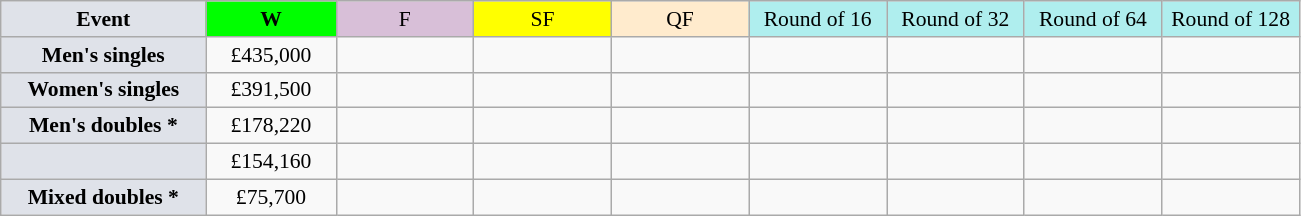<table class=wikitable style=font-size:90%;text-align:center>
<tr>
<td style="width:130px; background:#dfe2e9;"><strong>Event</strong></td>
<td style="width:80px; background:lime;"><strong>W</strong></td>
<td style="width:85px; background:thistle;">F</td>
<td style="width:85px; background:#ff0;">SF</td>
<td style="width:85px; background:#ffebcd;">QF</td>
<td style="width:85px; background:#afeeee;">Round of 16</td>
<td style="width:85px; background:#afeeee;">Round of 32</td>
<td style="width:85px; background:#afeeee;">Round of 64</td>
<td style="width:85px; background:#afeeee;">Round of 128</td>
</tr>
<tr>
<td style="background:#dfe2e9;"><strong>Men's singles</strong></td>
<td>£435,000</td>
<td></td>
<td></td>
<td></td>
<td></td>
<td></td>
<td></td>
<td></td>
</tr>
<tr>
<td style="background:#dfe2e9;"><strong>Women's singles</strong></td>
<td>£391,500</td>
<td></td>
<td></td>
<td></td>
<td></td>
<td></td>
<td></td>
<td></td>
</tr>
<tr>
<td style="background:#dfe2e9;"><strong>Men's doubles *</strong></td>
<td>£178,220</td>
<td></td>
<td></td>
<td></td>
<td></td>
<td></td>
<td></td>
<td></td>
</tr>
<tr>
<td style="background:#dfe2e9;"><strong></strong></td>
<td>£154,160</td>
<td></td>
<td></td>
<td></td>
<td></td>
<td></td>
<td></td>
<td></td>
</tr>
<tr>
<td style="background:#dfe2e9;"><strong>Mixed doubles *</strong></td>
<td>£75,700</td>
<td></td>
<td></td>
<td></td>
<td></td>
<td></td>
<td></td>
<td></td>
</tr>
</table>
